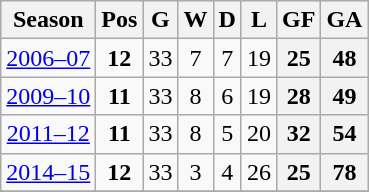<table class="wikitable sortable" style="text-align: center;">
<tr>
<th>Season</th>
<th>Pos</th>
<th>G</th>
<th>W</th>
<th>D</th>
<th>L</th>
<th>GF</th>
<th>GA</th>
</tr>
<tr>
<td><a href='#'>2006–07</a></td>
<td><strong>12</strong></td>
<td>33</td>
<td>7</td>
<td>7</td>
<td>19</td>
<th>25</th>
<th>48</th>
</tr>
<tr>
<td><a href='#'>2009–10</a></td>
<td><strong>11</strong></td>
<td>33</td>
<td>8</td>
<td>6</td>
<td>19</td>
<th>28</th>
<th>49</th>
</tr>
<tr>
<td><a href='#'>2011–12</a></td>
<td><strong>11</strong></td>
<td>33</td>
<td>8</td>
<td>5</td>
<td>20</td>
<th>32</th>
<th>54</th>
</tr>
<tr>
<td><a href='#'>2014–15</a></td>
<td><strong>12</strong></td>
<td>33</td>
<td>3</td>
<td>4</td>
<td>26</td>
<th>25</th>
<th>78</th>
</tr>
<tr>
</tr>
</table>
